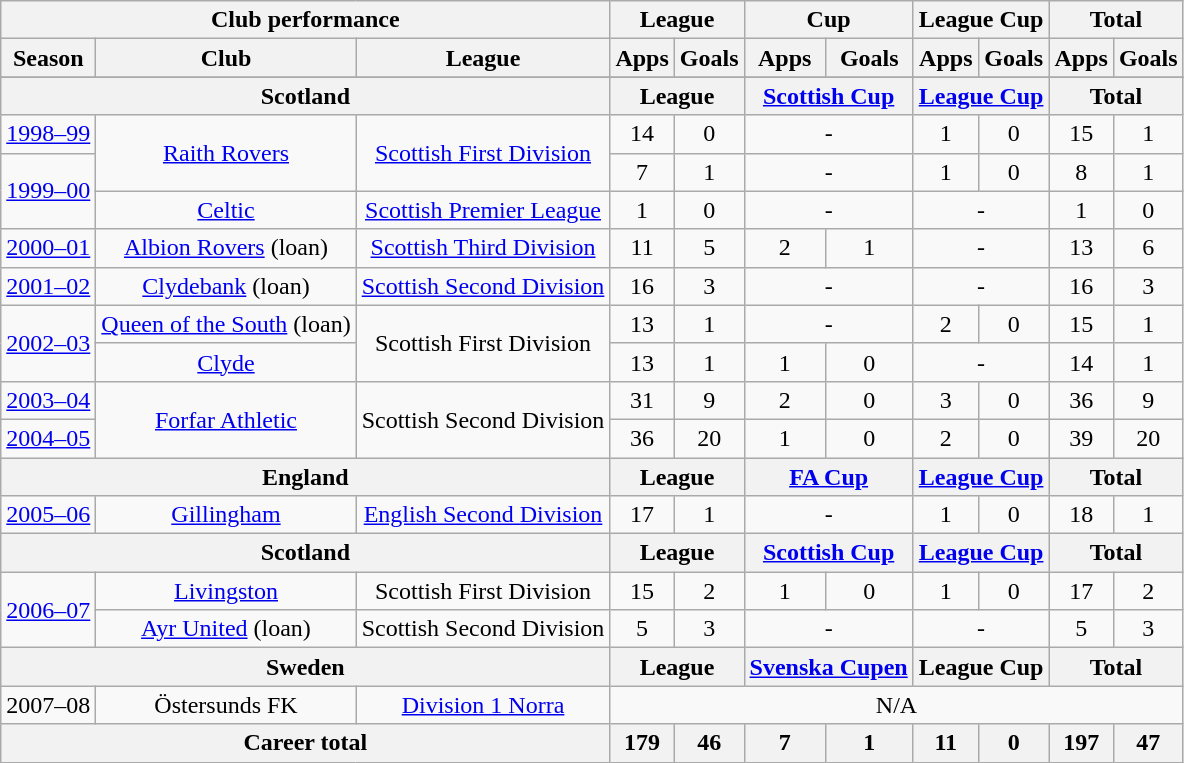<table class="wikitable" style="text-align:center">
<tr>
<th colspan=3>Club performance</th>
<th colspan=2>League</th>
<th colspan=2>Cup</th>
<th colspan=2>League Cup</th>
<th colspan=2>Total</th>
</tr>
<tr>
<th>Season</th>
<th>Club</th>
<th>League</th>
<th>Apps</th>
<th>Goals</th>
<th>Apps</th>
<th>Goals</th>
<th>Apps</th>
<th>Goals</th>
<th>Apps</th>
<th>Goals</th>
</tr>
<tr>
</tr>
<tr>
<th colspan=3>Scotland</th>
<th colspan=2>League</th>
<th colspan=2><a href='#'>Scottish Cup</a></th>
<th colspan=2><a href='#'>League Cup</a></th>
<th colspan=2>Total</th>
</tr>
<tr>
<td><a href='#'>1998–99</a></td>
<td rowspan="2"><a href='#'>Raith Rovers</a></td>
<td rowspan="2"><a href='#'>Scottish First Division</a></td>
<td>14</td>
<td>0</td>
<td colspan="2">-</td>
<td>1</td>
<td>0</td>
<td>15</td>
<td>1</td>
</tr>
<tr>
<td rowspan="2"><a href='#'>1999–00</a></td>
<td>7</td>
<td>1</td>
<td colspan="2">-</td>
<td>1</td>
<td>0</td>
<td>8</td>
<td>1</td>
</tr>
<tr>
<td><a href='#'>Celtic</a></td>
<td><a href='#'>Scottish Premier League</a></td>
<td>1</td>
<td>0</td>
<td colspan="2">-</td>
<td colspan="2">-</td>
<td>1</td>
<td>0</td>
</tr>
<tr>
<td><a href='#'>2000–01</a></td>
<td><a href='#'>Albion Rovers</a> (loan)</td>
<td><a href='#'>Scottish Third Division</a></td>
<td>11</td>
<td>5</td>
<td>2</td>
<td>1</td>
<td colspan="2">-</td>
<td>13</td>
<td>6</td>
</tr>
<tr>
<td><a href='#'>2001–02</a></td>
<td><a href='#'>Clydebank</a> (loan)</td>
<td><a href='#'>Scottish Second Division</a></td>
<td>16</td>
<td>3</td>
<td colspan="2">-</td>
<td colspan="2">-</td>
<td>16</td>
<td>3</td>
</tr>
<tr>
<td rowspan="2"><a href='#'>2002–03</a></td>
<td><a href='#'>Queen of the South</a> (loan)</td>
<td rowspan="2">Scottish First Division</td>
<td>13</td>
<td>1</td>
<td colspan="2">-</td>
<td>2</td>
<td>0</td>
<td>15</td>
<td>1</td>
</tr>
<tr>
<td><a href='#'>Clyde</a></td>
<td>13</td>
<td>1</td>
<td>1</td>
<td>0</td>
<td colspan="2">-</td>
<td>14</td>
<td>1</td>
</tr>
<tr>
<td><a href='#'>2003–04</a></td>
<td rowspan="2"><a href='#'>Forfar Athletic</a></td>
<td rowspan="2">Scottish Second Division</td>
<td>31</td>
<td>9</td>
<td>2</td>
<td>0</td>
<td>3</td>
<td>0</td>
<td>36</td>
<td>9</td>
</tr>
<tr>
<td><a href='#'>2004–05</a></td>
<td>36</td>
<td>20</td>
<td>1</td>
<td>0</td>
<td>2</td>
<td>0</td>
<td>39</td>
<td>20</td>
</tr>
<tr>
<th colspan=3>England</th>
<th colspan=2>League</th>
<th colspan=2><a href='#'>FA Cup</a></th>
<th colspan=2><a href='#'>League Cup</a></th>
<th colspan=2>Total</th>
</tr>
<tr>
<td><a href='#'>2005–06</a></td>
<td><a href='#'>Gillingham</a></td>
<td><a href='#'>English Second Division</a></td>
<td>17</td>
<td>1</td>
<td colspan="2">-</td>
<td>1</td>
<td>0</td>
<td>18</td>
<td>1</td>
</tr>
<tr>
<th colspan=3>Scotland</th>
<th colspan=2>League</th>
<th colspan=2><a href='#'>Scottish Cup</a></th>
<th colspan=2><a href='#'>League Cup</a></th>
<th colspan=2>Total</th>
</tr>
<tr>
<td rowspan="2"><a href='#'>2006–07</a></td>
<td><a href='#'>Livingston</a></td>
<td>Scottish First Division</td>
<td>15</td>
<td>2</td>
<td>1</td>
<td>0</td>
<td>1</td>
<td>0</td>
<td>17</td>
<td>2</td>
</tr>
<tr>
<td><a href='#'>Ayr United</a> (loan)</td>
<td>Scottish Second Division</td>
<td>5</td>
<td>3</td>
<td colspan="2">-</td>
<td colspan="2">-</td>
<td>5</td>
<td>3</td>
</tr>
<tr>
<th colspan=3>Sweden</th>
<th colspan=2>League</th>
<th colspan=2><a href='#'>Svenska Cupen</a></th>
<th colspan=2>League Cup</th>
<th colspan=2>Total</th>
</tr>
<tr>
<td>2007–08</td>
<td>Östersunds FK</td>
<td><a href='#'>Division 1 Norra</a></td>
<td colspan="8">N/A</td>
</tr>
<tr>
<th colspan=3>Career total</th>
<th><strong>179</strong></th>
<th><strong>46</strong></th>
<th><strong>7</strong></th>
<th><strong>1</strong></th>
<th><strong>11</strong></th>
<th><strong>0</strong></th>
<th><strong>197</strong></th>
<th><strong>47</strong></th>
</tr>
</table>
